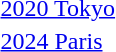<table>
<tr valign="top">
<td><a href='#'>2020 Tokyo</a><br></td>
<td></td>
<td></td>
<td></td>
</tr>
<tr valign="top">
<td><a href='#'>2024 Paris</a><br></td>
<td></td>
<td></td>
<td></td>
</tr>
</table>
